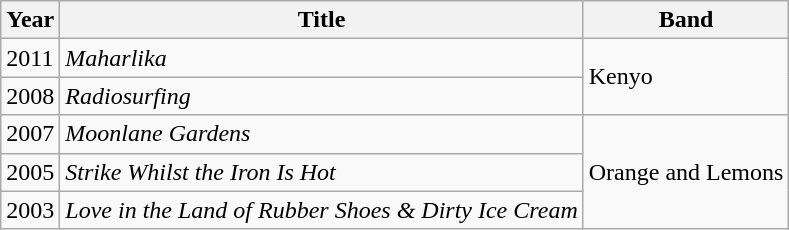<table class="wikitable">
<tr>
<th>Year</th>
<th>Title</th>
<th>Band</th>
</tr>
<tr>
<td>2011</td>
<td><em>Maharlika</em></td>
<td rowspan="2">Kenyo</td>
</tr>
<tr>
<td>2008</td>
<td><em>Radiosurfing</em></td>
</tr>
<tr>
<td>2007</td>
<td><em>Moonlane Gardens</em></td>
<td rowspan="3">Orange and Lemons</td>
</tr>
<tr>
<td>2005</td>
<td><em>Strike Whilst the Iron Is Hot</em></td>
</tr>
<tr>
<td>2003</td>
<td><em>Love in the Land of Rubber Shoes & Dirty Ice Cream</em></td>
</tr>
</table>
